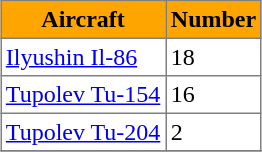<table class="toccolours sortable" border="1" cellpadding="3" style="border-collapse:collapse;margin:auto;">
<tr style="background:orange;">
<th>Aircraft</th>
<th>Number</th>
</tr>
<tr>
<td><a href='#'>Ilyushin Il-86</a></td>
<td>18</td>
</tr>
<tr>
<td><a href='#'>Tupolev Tu-154</a></td>
<td>16</td>
</tr>
<tr>
<td><a href='#'>Tupolev Tu-204</a></td>
<td>2</td>
</tr>
<tr>
</tr>
</table>
